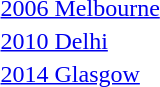<table>
<tr>
<td></td>
<td></td>
<td></td>
<td></td>
</tr>
<tr>
<td><a href='#'>2006 Melbourne</a><br></td>
<td></td>
<td></td>
<td></td>
</tr>
<tr>
<td><a href='#'>2010 Delhi</a><br></td>
<td></td>
<td></td>
<td></td>
</tr>
<tr>
<td><a href='#'>2014 Glasgow</a><br></td>
<td></td>
<td></td>
<td></td>
</tr>
<tr>
<td><br></td>
<td></td>
<td></td>
<td></td>
</tr>
<tr>
<td><br></td>
<td></td>
<td></td>
<td></td>
</tr>
</table>
